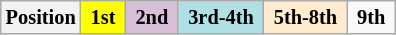<table class="wikitable" style="font-size:85%; text-align:center">
<tr>
<th>Position</th>
<td style="background:yellow;"> <strong>1st</strong> </td>
<td style="background:thistle;"> <strong>2nd</strong> </td>
<td style="background:#b0e0e6;"> <strong>3rd-4th</strong> </td>
<td style="background:#ffebcd;"> <strong>5th-8th</strong> </td>
<td> <strong>9th</strong> </td>
</tr>
</table>
